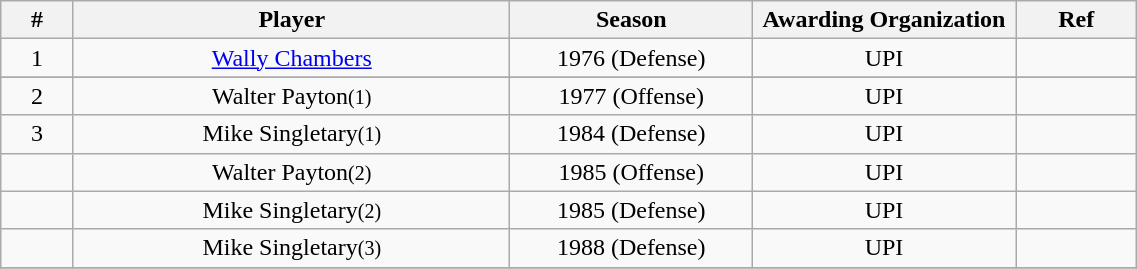<table class="wikitable" style="text-align:center" width="60%">
<tr>
<th scope="col" width=3%>#</th>
<th scope="col" width=18%>Player</th>
<th scope="col" width=10%>Season</th>
<th scope="col" width=9% class="unsortable">Awarding Organization</th>
<th scope="col" width=5% class="unsortable">Ref</th>
</tr>
<tr>
<td>1</td>
<td><a href='#'>Wally Chambers</a></td>
<td align="center">1976 (Defense)</td>
<td align="center">UPI</td>
<td></td>
</tr>
<tr>
</tr>
<tr>
<td>2</td>
<td>Walter Payton<small>(1)</small></td>
<td align="center">1977 (Offense)</td>
<td align="center">UPI</td>
<td></td>
</tr>
<tr>
<td>3</td>
<td>Mike Singletary<small>(1)</small></td>
<td align="center">1984 (Defense)</td>
<td align="center">UPI</td>
<td></td>
</tr>
<tr>
<td></td>
<td>Walter Payton<small>(2)</small></td>
<td align="center">1985 (Offense)</td>
<td align="center">UPI</td>
<td></td>
</tr>
<tr>
<td></td>
<td>Mike Singletary<small>(2)</small></td>
<td align="center">1985 (Defense)</td>
<td align="center">UPI</td>
<td></td>
</tr>
<tr>
<td></td>
<td>Mike Singletary<small>(3)</small></td>
<td align="center">1988 (Defense)</td>
<td align="center">UPI</td>
<td></td>
</tr>
<tr>
</tr>
</table>
